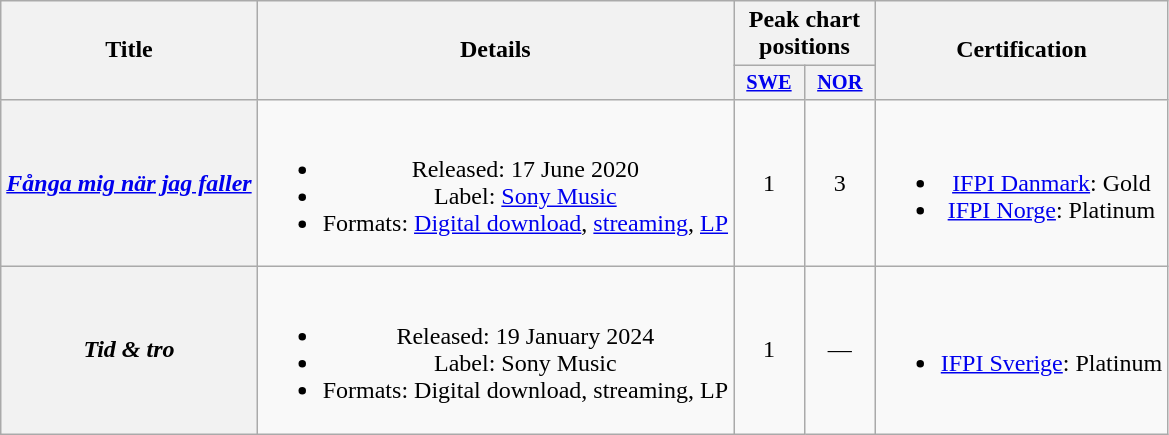<table class="wikitable plainrowheaders" style="text-align:center;">
<tr>
<th scope="col" rowspan="2">Title</th>
<th scope="col" rowspan="2">Details</th>
<th scope="col" colspan="2">Peak chart positions</th>
<th scope="col" rowspan="2">Certification</th>
</tr>
<tr>
<th scope="col" style="width:3em;font-size:85%;"><a href='#'>SWE</a><br></th>
<th scope="col" style="width:3em;font-size:85%;"><a href='#'>NOR</a><br></th>
</tr>
<tr>
<th scope="row"><em><a href='#'>Fånga mig när jag faller</a></em></th>
<td><br><ul><li>Released: 17 June 2020</li><li>Label: <a href='#'>Sony Music</a></li><li>Formats: <a href='#'>Digital download</a>, <a href='#'>streaming</a>, <a href='#'>LP</a></li></ul></td>
<td>1</td>
<td>3</td>
<td><br><ul><li><a href='#'>IFPI Danmark</a>: Gold</li><li><a href='#'>IFPI Norge</a>: Platinum</li></ul></td>
</tr>
<tr>
<th scope="row"><em>Tid & tro</em></th>
<td><br><ul><li>Released: 19 January 2024</li><li>Label: Sony Music</li><li>Formats: Digital download, streaming, LP</li></ul></td>
<td>1</td>
<td>—</td>
<td><br><ul><li><a href='#'>IFPI Sverige</a>: Platinum</li></ul></td>
</tr>
</table>
